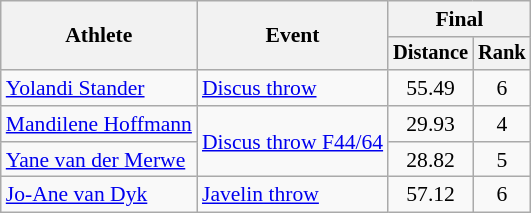<table class="wikitable" style="font-size:90%; text-align:center">
<tr>
<th rowspan=2>Athlete</th>
<th rowspan=2>Event</th>
<th colspan=2>Final</th>
</tr>
<tr style="font-size:95%">
<th>Distance</th>
<th>Rank</th>
</tr>
<tr>
<td align=left><a href='#'>Yolandi Stander</a></td>
<td align=left><a href='#'>Discus throw</a></td>
<td>55.49</td>
<td>6</td>
</tr>
<tr>
<td align=left><a href='#'>Mandilene Hoffmann</a></td>
<td align=left rowspan=2><a href='#'>Discus throw F44/64</a></td>
<td>29.93</td>
<td>4</td>
</tr>
<tr>
<td align=left><a href='#'>Yane van der Merwe</a></td>
<td>28.82</td>
<td>5</td>
</tr>
<tr>
<td align=left><a href='#'>Jo-Ane van Dyk</a></td>
<td align=left><a href='#'>Javelin throw</a></td>
<td>57.12</td>
<td>6</td>
</tr>
</table>
